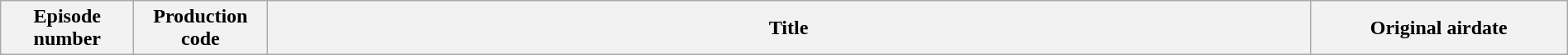<table class="wikitable plainrowheaders" style="width:100%; margin:auto; background:#FFFFFF;">
<tr>
<th width="100">Episode number</th>
<th width="100">Production code</th>
<th>Title</th>
<th width="200">Original airdate<br>




</th>
</tr>
</table>
